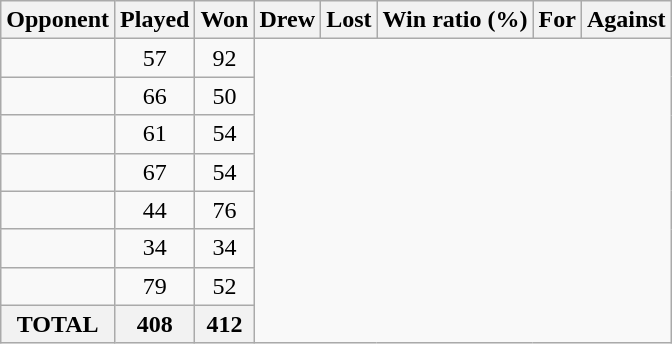<table class="wikitable sortable">
<tr>
<th>Opponent</th>
<th>Played</th>
<th>Won</th>
<th>Drew</th>
<th>Lost</th>
<th>Win ratio (%)</th>
<th>For</th>
<th>Against</th>
</tr>
<tr align=center>
<td align=left><br></td>
<td>57</td>
<td>92</td>
</tr>
<tr align=center>
<td align=left><br></td>
<td>66</td>
<td>50</td>
</tr>
<tr align=center>
<td align=left><br></td>
<td>61</td>
<td>54</td>
</tr>
<tr align=center>
<td align=left><br></td>
<td>67</td>
<td>54</td>
</tr>
<tr align=center>
<td align=left><br></td>
<td>44</td>
<td>76</td>
</tr>
<tr align=center>
<td align=left><br></td>
<td>34</td>
<td>34</td>
</tr>
<tr align=center>
<td align=left><br></td>
<td>79</td>
<td>52</td>
</tr>
<tr>
<th>TOTAL<br></th>
<th>408</th>
<th>412</th>
</tr>
</table>
